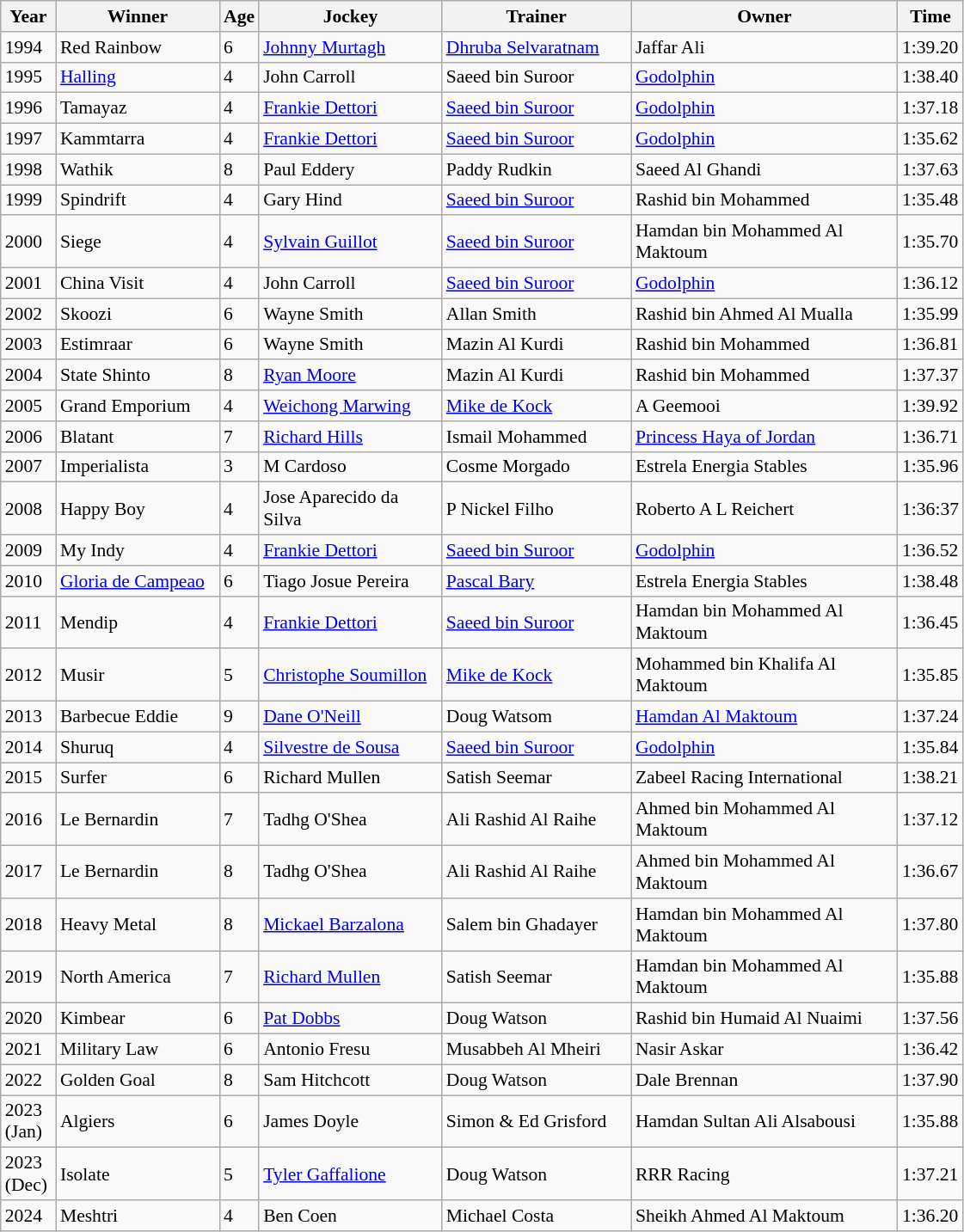<table class="wikitable sortable" style="font-size:90%">
<tr>
<th style="width:36px">Year<br></th>
<th style="width:120px">Winner<br></th>
<th>Age<br></th>
<th style="width:135px">Jockey<br></th>
<th style="width:140px">Trainer<br></th>
<th style="width:200px">Owner<br></th>
<th>Time<br></th>
</tr>
<tr>
<td>1994</td>
<td>Red Rainbow</td>
<td>6</td>
<td><a href='#'>Johnny Murtagh</a></td>
<td><a href='#'>Dhruba Selvaratnam</a></td>
<td>Jaffar Ali</td>
<td>1:39.20</td>
</tr>
<tr>
<td>1995</td>
<td><a href='#'>Halling</a></td>
<td>4</td>
<td>John Carroll</td>
<td>Saeed bin Suroor</td>
<td><a href='#'>Godolphin</a></td>
<td>1:38.40</td>
</tr>
<tr>
<td>1996</td>
<td>Tamayaz</td>
<td>4</td>
<td><a href='#'>Frankie Dettori</a></td>
<td><a href='#'>Saeed bin Suroor</a></td>
<td><a href='#'>Godolphin</a></td>
<td>1:37.18</td>
</tr>
<tr>
<td>1997</td>
<td>Kammtarra</td>
<td>4</td>
<td><a href='#'>Frankie Dettori</a></td>
<td><a href='#'>Saeed bin Suroor</a></td>
<td><a href='#'>Godolphin</a></td>
<td>1:35.62</td>
</tr>
<tr>
<td>1998</td>
<td>Wathik</td>
<td>8</td>
<td>Paul Eddery</td>
<td>Paddy Rudkin</td>
<td>Saeed Al Ghandi</td>
<td>1:37.63</td>
</tr>
<tr>
<td>1999</td>
<td>Spindrift</td>
<td>4</td>
<td>Gary Hind</td>
<td><a href='#'>Saeed bin Suroor</a></td>
<td>Rashid bin Mohammed</td>
<td>1:35.48</td>
</tr>
<tr>
<td>2000</td>
<td>Siege</td>
<td>4</td>
<td><a href='#'>Sylvain Guillot</a></td>
<td><a href='#'>Saeed bin Suroor</a></td>
<td>Hamdan bin Mohammed Al Maktoum</td>
<td>1:35.70</td>
</tr>
<tr>
<td>2001</td>
<td>China Visit</td>
<td>4</td>
<td>John Carroll</td>
<td><a href='#'>Saeed bin Suroor</a></td>
<td><a href='#'>Godolphin</a></td>
<td>1:36.12</td>
</tr>
<tr>
<td>2002</td>
<td>Skoozi</td>
<td>6</td>
<td>Wayne Smith</td>
<td>Allan Smith</td>
<td>Rashid bin Ahmed Al Mualla</td>
<td>1:35.99</td>
</tr>
<tr>
<td>2003</td>
<td>Estimraar</td>
<td>6</td>
<td>Wayne Smith</td>
<td>Mazin Al Kurdi</td>
<td>Rashid bin Mohammed</td>
<td>1:36.81</td>
</tr>
<tr>
<td>2004</td>
<td>State Shinto</td>
<td>8</td>
<td><a href='#'>Ryan Moore</a></td>
<td>Mazin Al Kurdi</td>
<td>Rashid bin Mohammed</td>
<td>1:37.37</td>
</tr>
<tr>
<td>2005</td>
<td>Grand Emporium</td>
<td>4</td>
<td><a href='#'>Weichong Marwing</a></td>
<td><a href='#'>Mike de Kock</a></td>
<td>A Geemooi</td>
<td>1:39.92</td>
</tr>
<tr>
<td>2006</td>
<td>Blatant</td>
<td>7</td>
<td><a href='#'>Richard Hills</a></td>
<td>Ismail Mohammed</td>
<td><a href='#'>Princess Haya of Jordan</a></td>
<td>1:36.71</td>
</tr>
<tr>
<td>2007</td>
<td>Imperialista</td>
<td>3</td>
<td>M Cardoso</td>
<td>Cosme Morgado</td>
<td>Estrela Energia Stables</td>
<td>1:35.96</td>
</tr>
<tr>
<td>2008</td>
<td>Happy Boy</td>
<td>4</td>
<td>Jose Aparecido da Silva</td>
<td>P Nickel Filho</td>
<td>Roberto A L Reichert</td>
<td>1:36:37</td>
</tr>
<tr>
<td>2009</td>
<td>My Indy</td>
<td>4</td>
<td><a href='#'>Frankie Dettori</a></td>
<td><a href='#'>Saeed bin Suroor</a></td>
<td><a href='#'>Godolphin</a></td>
<td>1:36.52</td>
</tr>
<tr>
<td>2010</td>
<td><a href='#'>Gloria de Campeao</a></td>
<td>6</td>
<td>Tiago Josue Pereira</td>
<td><a href='#'>Pascal Bary</a></td>
<td>Estrela Energia Stables</td>
<td>1:38.48</td>
</tr>
<tr>
<td>2011</td>
<td>Mendip</td>
<td>4</td>
<td><a href='#'>Frankie Dettori</a></td>
<td><a href='#'>Saeed bin Suroor</a></td>
<td>Hamdan bin Mohammed Al Maktoum</td>
<td>1:36.45</td>
</tr>
<tr>
<td>2012</td>
<td>Musir</td>
<td>5</td>
<td><a href='#'>Christophe Soumillon</a></td>
<td><a href='#'>Mike de Kock</a></td>
<td>Mohammed bin Khalifa Al Maktoum</td>
<td>1:35.85</td>
</tr>
<tr>
<td>2013</td>
<td>Barbecue Eddie</td>
<td>9</td>
<td><a href='#'>Dane O'Neill</a></td>
<td>Doug Watsom</td>
<td><a href='#'>Hamdan Al Maktoum</a></td>
<td>1:37.24</td>
</tr>
<tr>
<td>2014</td>
<td>Shuruq</td>
<td>4</td>
<td><a href='#'>Silvestre de Sousa</a></td>
<td><a href='#'>Saeed bin Suroor</a></td>
<td><a href='#'>Godolphin</a></td>
<td>1:35.84</td>
</tr>
<tr>
<td>2015</td>
<td>Surfer</td>
<td>6</td>
<td>Richard Mullen</td>
<td>Satish Seemar</td>
<td>Zabeel Racing International</td>
<td>1:38.21</td>
</tr>
<tr>
<td>2016</td>
<td>Le Bernardin</td>
<td>7</td>
<td>Tadhg O'Shea</td>
<td>Ali Rashid Al Raihe</td>
<td>Ahmed bin Mohammed Al Maktoum</td>
<td>1:37.12</td>
</tr>
<tr>
<td>2017</td>
<td>Le Bernardin</td>
<td>8</td>
<td>Tadhg O'Shea</td>
<td>Ali Rashid Al Raihe</td>
<td>Ahmed bin Mohammed Al Maktoum</td>
<td>1:36.67</td>
</tr>
<tr>
<td>2018</td>
<td>Heavy Metal</td>
<td>8</td>
<td><a href='#'>Mickael Barzalona</a></td>
<td>Salem bin Ghadayer</td>
<td>Hamdan bin Mohammed Al Maktoum</td>
<td>1:37.80</td>
</tr>
<tr>
<td>2019</td>
<td>North America</td>
<td>7</td>
<td><a href='#'>Richard Mullen</a></td>
<td>Satish Seemar</td>
<td>Hamdan bin Mohammed Al Maktoum</td>
<td>1:35.88</td>
</tr>
<tr>
<td>2020</td>
<td>Kimbear</td>
<td>6</td>
<td><a href='#'>Pat Dobbs</a></td>
<td>Doug Watson</td>
<td>Rashid bin Humaid Al Nuaimi</td>
<td>1:37.56</td>
</tr>
<tr>
<td>2021</td>
<td>Military Law</td>
<td>6</td>
<td>Antonio Fresu</td>
<td>Musabbeh Al Mheiri</td>
<td>Nasir Askar</td>
<td>1:36.42</td>
</tr>
<tr>
<td>2022</td>
<td>Golden Goal</td>
<td>8</td>
<td>Sam Hitchcott</td>
<td>Doug Watson</td>
<td>Dale Brennan</td>
<td>1:37.90</td>
</tr>
<tr>
<td>2023 (Jan)</td>
<td>Algiers</td>
<td>6</td>
<td>James Doyle</td>
<td>Simon & Ed Grisford</td>
<td>Hamdan Sultan Ali Alsabousi</td>
<td>1:35.88</td>
</tr>
<tr>
<td>2023 (Dec)</td>
<td>Isolate</td>
<td>5</td>
<td><a href='#'>Tyler Gaffalione</a></td>
<td>Doug Watson</td>
<td>RRR Racing</td>
<td>1:37.21</td>
</tr>
<tr>
<td>2024</td>
<td>Meshtri</td>
<td>4</td>
<td>Ben Coen</td>
<td>Michael Costa</td>
<td>Sheikh Ahmed Al Maktoum</td>
<td>1:36.20</td>
</tr>
</table>
